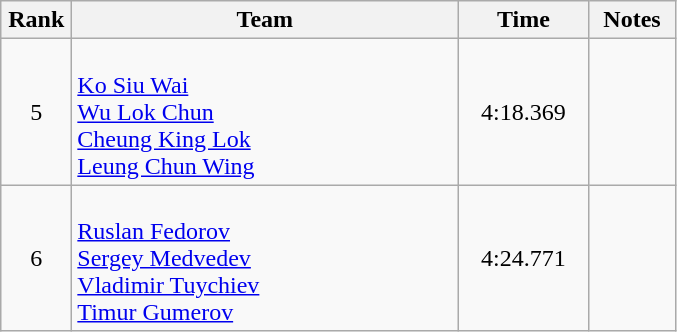<table class=wikitable style="text-align:center">
<tr>
<th width=40>Rank</th>
<th width=250>Team</th>
<th width=80>Time</th>
<th width=50>Notes</th>
</tr>
<tr>
<td>5</td>
<td align=left><br><a href='#'>Ko Siu Wai</a><br><a href='#'>Wu Lok Chun</a><br><a href='#'>Cheung King Lok</a><br><a href='#'>Leung Chun Wing</a></td>
<td>4:18.369</td>
<td></td>
</tr>
<tr>
<td>6</td>
<td align=left><br><a href='#'>Ruslan Fedorov</a><br><a href='#'>Sergey Medvedev</a><br><a href='#'>Vladimir Tuychiev</a><br><a href='#'>Timur Gumerov</a></td>
<td>4:24.771</td>
<td></td>
</tr>
</table>
